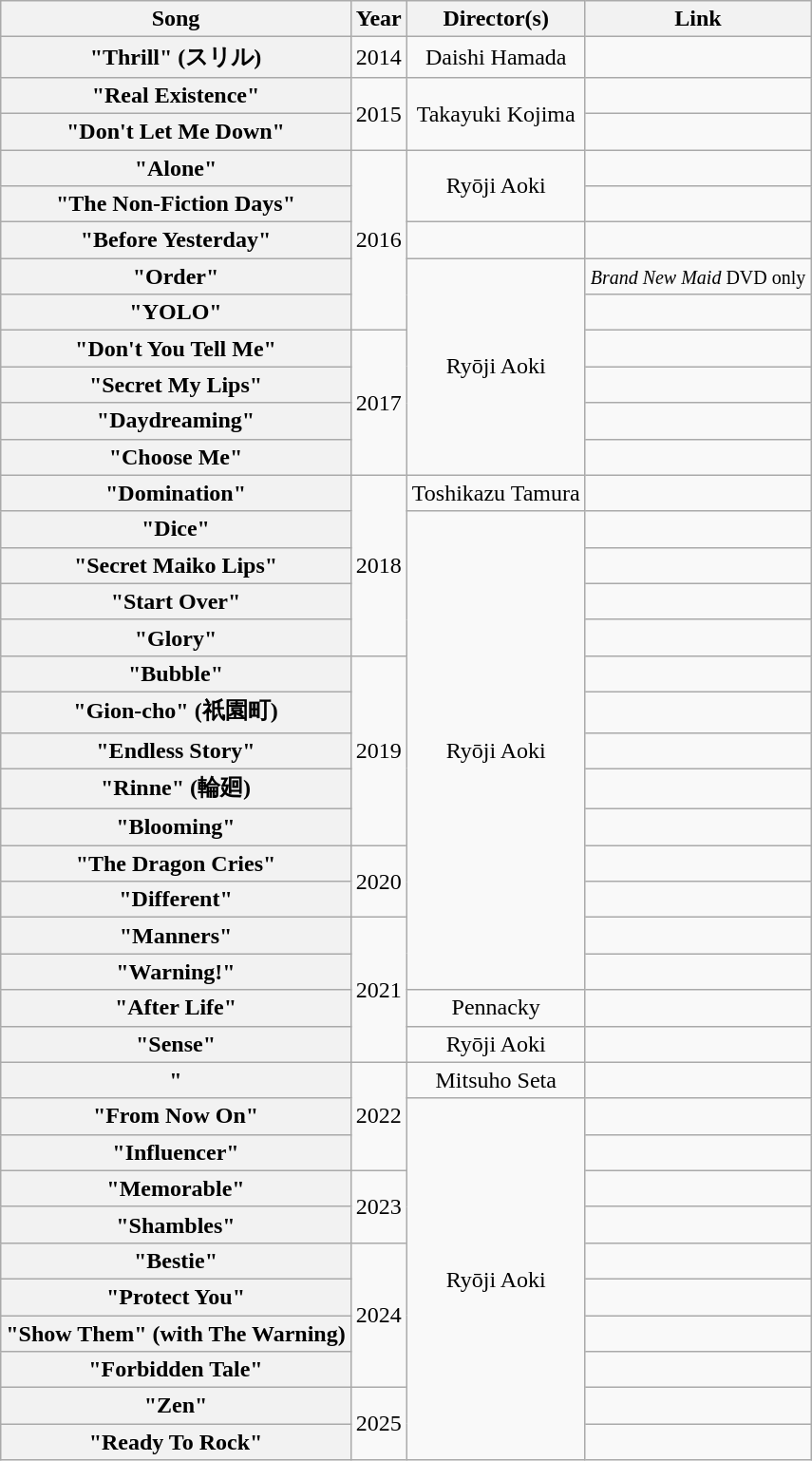<table class="wikitable plainrowheaders">
<tr>
<th scope="col">Song</th>
<th scope="col">Year</th>
<th scope="col">Director(s)<br></th>
<th scope="col">Link</th>
</tr>
<tr>
<th scope="row">"Thrill" (スリル)</th>
<td>2014</td>
<td align="center">Daishi Hamada</td>
<td></td>
</tr>
<tr>
<th scope="row">"Real Existence"</th>
<td rowspan="2">2015</td>
<td align="center" rowspan="2">Takayuki Kojima</td>
<td></td>
</tr>
<tr>
<th scope="row">"Don't Let Me Down"</th>
<td></td>
</tr>
<tr>
<th scope="row">"Alone"</th>
<td rowspan="5">2016</td>
<td align="center" rowspan="2">Ryōji Aoki</td>
<td></td>
</tr>
<tr>
<th scope="row">"The Non-Fiction Days"</th>
<td></td>
</tr>
<tr>
<th scope="row">"Before Yesterday"</th>
<td></td>
<td></td>
</tr>
<tr>
<th scope="row">"Order"</th>
<td align="center" rowspan="6">Ryōji Aoki</td>
<td><small><em>Brand New Maid</em> DVD only</small></td>
</tr>
<tr>
<th scope="row">"YOLO"</th>
<td></td>
</tr>
<tr>
<th scope="row">"Don't You Tell Me"</th>
<td rowspan="4">2017</td>
<td></td>
</tr>
<tr>
<th scope="row">"Secret My Lips"</th>
<td></td>
</tr>
<tr>
<th scope="row">"Daydreaming"</th>
<td></td>
</tr>
<tr>
<th scope="row">"Choose Me"</th>
<td></td>
</tr>
<tr>
<th scope="row">"Domination"</th>
<td rowspan="5">2018</td>
<td align="center">Toshikazu Tamura</td>
<td></td>
</tr>
<tr>
<th scope="row">"Dice"</th>
<td align="center" rowspan="13">Ryōji Aoki</td>
<td></td>
</tr>
<tr>
<th scope="row">"Secret Maiko Lips"</th>
<td></td>
</tr>
<tr>
<th scope="row">"Start Over"</th>
<td></td>
</tr>
<tr>
<th scope="row">"Glory"</th>
<td></td>
</tr>
<tr>
<th scope="row">"Bubble"</th>
<td rowspan="5">2019</td>
<td></td>
</tr>
<tr>
<th scope="row">"Gion-cho" (祇園町)</th>
<td></td>
</tr>
<tr>
<th scope="row">"Endless Story"</th>
<td></td>
</tr>
<tr>
<th scope="row">"Rinne" (輪廻)</th>
<td></td>
</tr>
<tr>
<th scope="row">"Blooming"</th>
<td></td>
</tr>
<tr>
<th scope="row">"The Dragon Cries"</th>
<td rowspan="2">2020</td>
<td></td>
</tr>
<tr>
<th scope="row">"Different"</th>
<td></td>
</tr>
<tr>
<th scope="row">"Manners"</th>
<td rowspan="4">2021</td>
<td></td>
</tr>
<tr>
<th scope="row">"Warning!"</th>
<td></td>
</tr>
<tr>
<th scope="row">"After Life"</th>
<td align="center">Pennacky</td>
<td></td>
</tr>
<tr>
<th scope="row">"Sense"</th>
<td align="center">Ryōji Aoki</td>
<td></td>
</tr>
<tr>
<th scope="row">"</th>
<td rowspan="3">2022</td>
<td align="center">Mitsuho Seta</td>
<td></td>
</tr>
<tr>
<th scope="row">"From Now On"</th>
<td align="center" rowspan="10">Ryōji Aoki</td>
<td></td>
</tr>
<tr>
<th scope="row">"Influencer"</th>
<td></td>
</tr>
<tr>
<th scope="row">"Memorable"</th>
<td rowspan="2">2023</td>
<td></td>
</tr>
<tr>
<th scope="row">"Shambles"</th>
<td></td>
</tr>
<tr>
<th scope="row">"Bestie"</th>
<td rowspan="4">2024</td>
<td></td>
</tr>
<tr>
<th scope="row">"Protect You"</th>
<td></td>
</tr>
<tr>
<th scope="row">"Show Them" (with The Warning)</th>
<td></td>
</tr>
<tr>
<th scope="row">"Forbidden Tale"</th>
<td></td>
</tr>
<tr>
<th scope="row">"Zen"</th>
<td rowspan="2">2025</td>
<td></td>
</tr>
<tr>
<th scope="row">"Ready To Rock"</th>
<td></td>
</tr>
</table>
